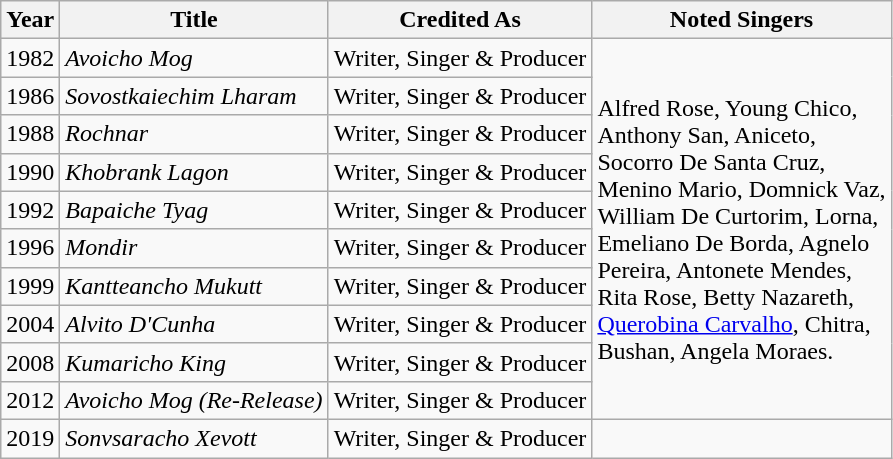<table class="wikitable">
<tr>
<th>Year</th>
<th>Title</th>
<th>Credited As</th>
<th>Noted Singers</th>
</tr>
<tr>
<td>1982</td>
<td><em>Avoicho Mog</em></td>
<td>Writer, Singer & Producer</td>
<td rowspan="10">Alfred Rose, Young Chico,<br>Anthony San, Aniceto,<br>Socorro De Santa Cruz,<br>Menino Mario, Domnick Vaz,<br>William De Curtorim, Lorna,<br>Emeliano De Borda, Agnelo<br>Pereira, Antonete Mendes,<br>Rita Rose, Betty Nazareth,<br><a href='#'>Querobina Carvalho</a>, Chitra,<br>Bushan, Angela Moraes.</td>
</tr>
<tr>
<td>1986</td>
<td><em>Sovostkaiechim Lharam</em></td>
<td>Writer, Singer & Producer</td>
</tr>
<tr>
<td>1988</td>
<td><em>Rochnar</em></td>
<td>Writer, Singer & Producer</td>
</tr>
<tr>
<td>1990</td>
<td><em>Khobrank Lagon</em></td>
<td>Writer, Singer & Producer</td>
</tr>
<tr>
<td>1992</td>
<td><em>Bapaiche Tyag</em></td>
<td>Writer, Singer & Producer</td>
</tr>
<tr>
<td>1996</td>
<td><em>Mondir</em></td>
<td>Writer, Singer & Producer</td>
</tr>
<tr>
<td>1999</td>
<td><em>Kantteancho Mukutt</em></td>
<td>Writer, Singer & Producer</td>
</tr>
<tr>
<td>2004</td>
<td><em>Alvito D'Cunha</em></td>
<td>Writer, Singer & Producer</td>
</tr>
<tr>
<td>2008</td>
<td><em>Kumaricho King</em></td>
<td>Writer, Singer & Producer</td>
</tr>
<tr>
<td>2012</td>
<td><em>Avoicho Mog (Re-Release)</em></td>
<td>Writer, Singer & Producer</td>
</tr>
<tr>
<td>2019</td>
<td><em>Sonvsaracho Xevott</em></td>
<td>Writer, Singer & Producer</td>
<td></td>
</tr>
</table>
